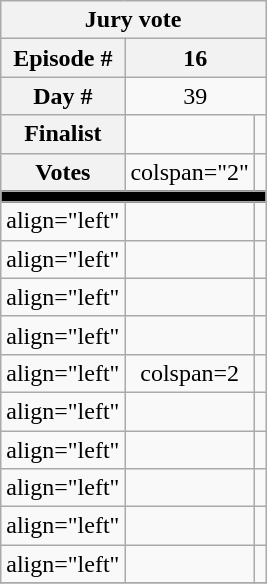<table class="wikitable nowrap" style="text-align:center; font-size:100%">
<tr>
<th colspan="3">Jury vote</th>
</tr>
<tr>
<th>Episode #</th>
<th colspan="2">16</th>
</tr>
<tr>
<th>Day #</th>
<td colspan="2">39</td>
</tr>
<tr>
<th>Finalist</th>
<td></td>
<td></td>
</tr>
<tr>
<th>Votes</th>
<td>colspan="2" </td>
</tr>
<tr>
<th colspan="4" style="background:black;"></th>
</tr>
<tr>
<td>align="left" </td>
<td></td>
<td></td>
</tr>
<tr>
<td>align="left" </td>
<td></td>
<td></td>
</tr>
<tr>
<td>align="left" </td>
<td></td>
<td></td>
</tr>
<tr>
<td>align="left" </td>
<td></td>
<td></td>
</tr>
<tr>
<td>align="left" </td>
<td>colspan=2 </td>
</tr>
<tr>
<td>align="left" </td>
<td></td>
<td></td>
</tr>
<tr>
<td>align="left" </td>
<td></td>
<td></td>
</tr>
<tr>
<td>align="left" </td>
<td></td>
<td></td>
</tr>
<tr>
<td>align="left" </td>
<td></td>
<td></td>
</tr>
<tr>
<td>align="left" </td>
<td></td>
<td></td>
</tr>
<tr>
</tr>
</table>
